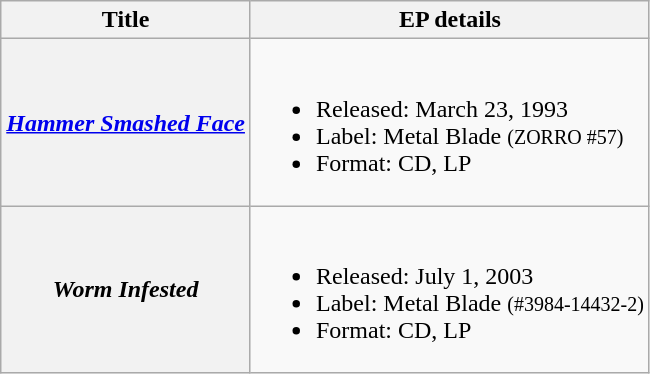<table class ="wikitable plainrowheaders">
<tr>
<th scope="col">Title</th>
<th scope="col">EP details</th>
</tr>
<tr>
<th scope="row"><em><a href='#'>Hammer Smashed Face</a></em></th>
<td><br><ul><li>Released: March 23, 1993</li><li>Label: Metal Blade <small>(ZORRO #57)</small></li><li>Format: CD, LP</li></ul></td>
</tr>
<tr>
<th scope="row"><em>Worm Infested</em></th>
<td><br><ul><li>Released: July 1, 2003</li><li>Label: Metal Blade <small>(#3984-14432-2)</small></li><li>Format: CD, LP</li></ul></td>
</tr>
</table>
